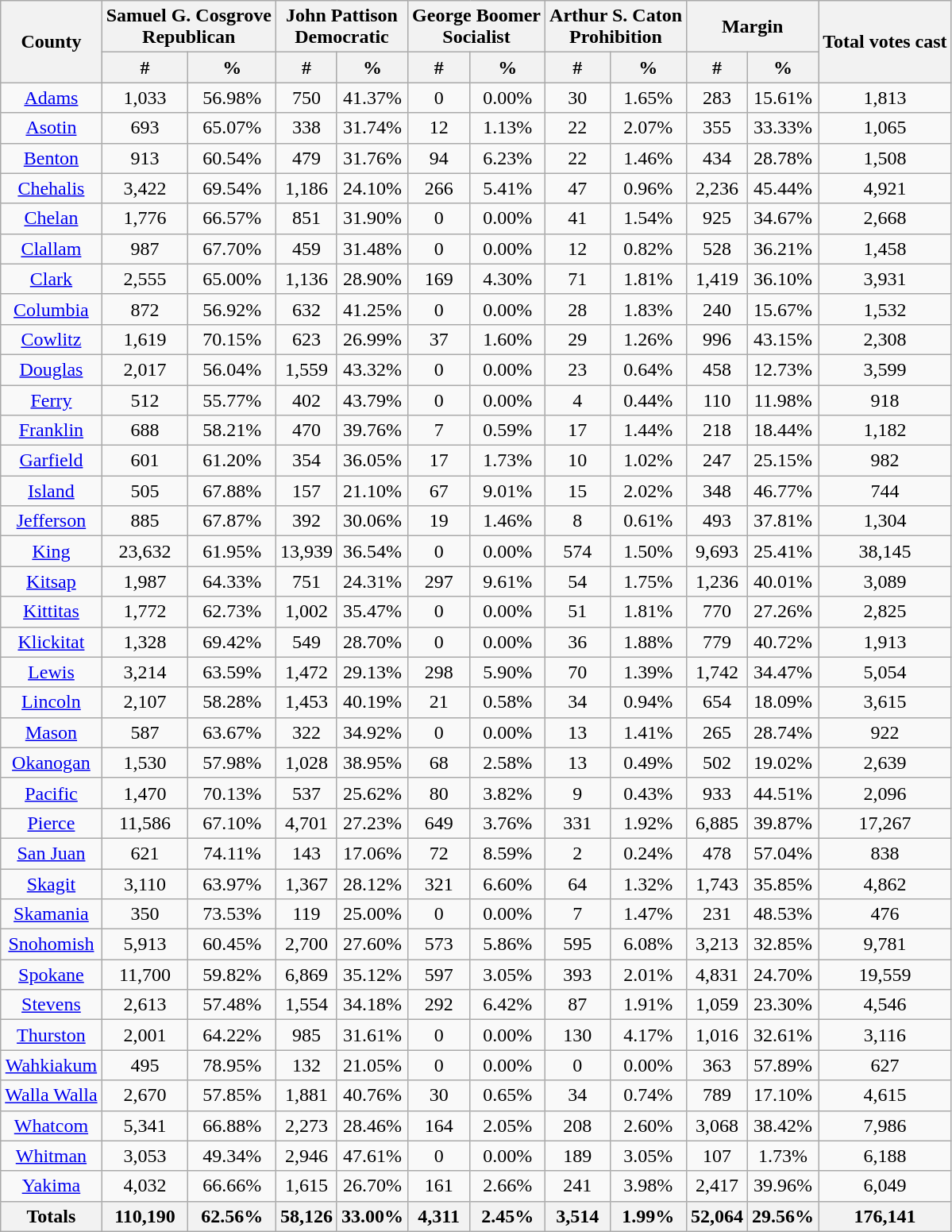<table class="wikitable sortable">
<tr>
<th style="text-align:center;" rowspan="2">County</th>
<th style="text-align:center;" colspan="2">Samuel G. Cosgrove<br>Republican</th>
<th style="text-align:center;" colspan="2">John Pattison<br>Democratic</th>
<th style="text-align:center;" colspan="2">George Boomer<br>Socialist</th>
<th style="text-align:center;" colspan="2">Arthur S. Caton<br>Prohibition</th>
<th style="text-align:center;" colspan="2">Margin</th>
<th style="text-align:center;" rowspan="2">Total votes cast</th>
</tr>
<tr bgcolor="lightgrey">
<th style="text-align:center;" data-sort-type="number">#</th>
<th style="text-align:center;" data-sort-type="number">%</th>
<th style="text-align:center;" data-sort-type="number">#</th>
<th style="text-align:center;" data-sort-type="number">%</th>
<th style="text-align:center;" data-sort-type="number">#</th>
<th style="text-align:center;" data-sort-type="number">%</th>
<th style="text-align:center;" data-sort-type="number">#</th>
<th style="text-align:center;" data-sort-type="number">%</th>
<th style="text-align:center;" data-sort-type="number">#</th>
<th style="text-align:center;" data-sort-type="number">%</th>
</tr>
<tr style="text-align:center;">
<td><a href='#'>Adams</a></td>
<td>1,033</td>
<td>56.98%</td>
<td>750</td>
<td>41.37%</td>
<td>0</td>
<td>0.00%</td>
<td>30</td>
<td>1.65%</td>
<td>283</td>
<td>15.61%</td>
<td>1,813</td>
</tr>
<tr style="text-align:center;">
<td><a href='#'>Asotin</a></td>
<td>693</td>
<td>65.07%</td>
<td>338</td>
<td>31.74%</td>
<td>12</td>
<td>1.13%</td>
<td>22</td>
<td>2.07%</td>
<td>355</td>
<td>33.33%</td>
<td>1,065</td>
</tr>
<tr style="text-align:center;">
<td><a href='#'>Benton</a></td>
<td>913</td>
<td>60.54%</td>
<td>479</td>
<td>31.76%</td>
<td>94</td>
<td>6.23%</td>
<td>22</td>
<td>1.46%</td>
<td>434</td>
<td>28.78%</td>
<td>1,508</td>
</tr>
<tr style="text-align:center;">
<td><a href='#'>Chehalis</a></td>
<td>3,422</td>
<td>69.54%</td>
<td>1,186</td>
<td>24.10%</td>
<td>266</td>
<td>5.41%</td>
<td>47</td>
<td>0.96%</td>
<td>2,236</td>
<td>45.44%</td>
<td>4,921</td>
</tr>
<tr style="text-align:center;">
<td><a href='#'>Chelan</a></td>
<td>1,776</td>
<td>66.57%</td>
<td>851</td>
<td>31.90%</td>
<td>0</td>
<td>0.00%</td>
<td>41</td>
<td>1.54%</td>
<td>925</td>
<td>34.67%</td>
<td>2,668</td>
</tr>
<tr style="text-align:center;">
<td><a href='#'>Clallam</a></td>
<td>987</td>
<td>67.70%</td>
<td>459</td>
<td>31.48%</td>
<td>0</td>
<td>0.00%</td>
<td>12</td>
<td>0.82%</td>
<td>528</td>
<td>36.21%</td>
<td>1,458</td>
</tr>
<tr style="text-align:center;">
<td><a href='#'>Clark</a></td>
<td>2,555</td>
<td>65.00%</td>
<td>1,136</td>
<td>28.90%</td>
<td>169</td>
<td>4.30%</td>
<td>71</td>
<td>1.81%</td>
<td>1,419</td>
<td>36.10%</td>
<td>3,931</td>
</tr>
<tr style="text-align:center;">
<td><a href='#'>Columbia</a></td>
<td>872</td>
<td>56.92%</td>
<td>632</td>
<td>41.25%</td>
<td>0</td>
<td>0.00%</td>
<td>28</td>
<td>1.83%</td>
<td>240</td>
<td>15.67%</td>
<td>1,532</td>
</tr>
<tr style="text-align:center;">
<td><a href='#'>Cowlitz</a></td>
<td>1,619</td>
<td>70.15%</td>
<td>623</td>
<td>26.99%</td>
<td>37</td>
<td>1.60%</td>
<td>29</td>
<td>1.26%</td>
<td>996</td>
<td>43.15%</td>
<td>2,308</td>
</tr>
<tr style="text-align:center;">
<td><a href='#'>Douglas</a></td>
<td>2,017</td>
<td>56.04%</td>
<td>1,559</td>
<td>43.32%</td>
<td>0</td>
<td>0.00%</td>
<td>23</td>
<td>0.64%</td>
<td>458</td>
<td>12.73%</td>
<td>3,599</td>
</tr>
<tr style="text-align:center;">
<td><a href='#'>Ferry</a></td>
<td>512</td>
<td>55.77%</td>
<td>402</td>
<td>43.79%</td>
<td>0</td>
<td>0.00%</td>
<td>4</td>
<td>0.44%</td>
<td>110</td>
<td>11.98%</td>
<td>918</td>
</tr>
<tr style="text-align:center;">
<td><a href='#'>Franklin</a></td>
<td>688</td>
<td>58.21%</td>
<td>470</td>
<td>39.76%</td>
<td>7</td>
<td>0.59%</td>
<td>17</td>
<td>1.44%</td>
<td>218</td>
<td>18.44%</td>
<td>1,182</td>
</tr>
<tr style="text-align:center;">
<td><a href='#'>Garfield</a></td>
<td>601</td>
<td>61.20%</td>
<td>354</td>
<td>36.05%</td>
<td>17</td>
<td>1.73%</td>
<td>10</td>
<td>1.02%</td>
<td>247</td>
<td>25.15%</td>
<td>982</td>
</tr>
<tr style="text-align:center;">
<td><a href='#'>Island</a></td>
<td>505</td>
<td>67.88%</td>
<td>157</td>
<td>21.10%</td>
<td>67</td>
<td>9.01%</td>
<td>15</td>
<td>2.02%</td>
<td>348</td>
<td>46.77%</td>
<td>744</td>
</tr>
<tr style="text-align:center;">
<td><a href='#'>Jefferson</a></td>
<td>885</td>
<td>67.87%</td>
<td>392</td>
<td>30.06%</td>
<td>19</td>
<td>1.46%</td>
<td>8</td>
<td>0.61%</td>
<td>493</td>
<td>37.81%</td>
<td>1,304</td>
</tr>
<tr style="text-align:center;">
<td><a href='#'>King</a></td>
<td>23,632</td>
<td>61.95%</td>
<td>13,939</td>
<td>36.54%</td>
<td>0</td>
<td>0.00%</td>
<td>574</td>
<td>1.50%</td>
<td>9,693</td>
<td>25.41%</td>
<td>38,145</td>
</tr>
<tr style="text-align:center;">
<td><a href='#'>Kitsap</a></td>
<td>1,987</td>
<td>64.33%</td>
<td>751</td>
<td>24.31%</td>
<td>297</td>
<td>9.61%</td>
<td>54</td>
<td>1.75%</td>
<td>1,236</td>
<td>40.01%</td>
<td>3,089</td>
</tr>
<tr style="text-align:center;">
<td><a href='#'>Kittitas</a></td>
<td>1,772</td>
<td>62.73%</td>
<td>1,002</td>
<td>35.47%</td>
<td>0</td>
<td>0.00%</td>
<td>51</td>
<td>1.81%</td>
<td>770</td>
<td>27.26%</td>
<td>2,825</td>
</tr>
<tr style="text-align:center;">
<td><a href='#'>Klickitat</a></td>
<td>1,328</td>
<td>69.42%</td>
<td>549</td>
<td>28.70%</td>
<td>0</td>
<td>0.00%</td>
<td>36</td>
<td>1.88%</td>
<td>779</td>
<td>40.72%</td>
<td>1,913</td>
</tr>
<tr style="text-align:center;">
<td><a href='#'>Lewis</a></td>
<td>3,214</td>
<td>63.59%</td>
<td>1,472</td>
<td>29.13%</td>
<td>298</td>
<td>5.90%</td>
<td>70</td>
<td>1.39%</td>
<td>1,742</td>
<td>34.47%</td>
<td>5,054</td>
</tr>
<tr style="text-align:center;">
<td><a href='#'>Lincoln</a></td>
<td>2,107</td>
<td>58.28%</td>
<td>1,453</td>
<td>40.19%</td>
<td>21</td>
<td>0.58%</td>
<td>34</td>
<td>0.94%</td>
<td>654</td>
<td>18.09%</td>
<td>3,615</td>
</tr>
<tr style="text-align:center;">
<td><a href='#'>Mason</a></td>
<td>587</td>
<td>63.67%</td>
<td>322</td>
<td>34.92%</td>
<td>0</td>
<td>0.00%</td>
<td>13</td>
<td>1.41%</td>
<td>265</td>
<td>28.74%</td>
<td>922</td>
</tr>
<tr style="text-align:center;">
<td><a href='#'>Okanogan</a></td>
<td>1,530</td>
<td>57.98%</td>
<td>1,028</td>
<td>38.95%</td>
<td>68</td>
<td>2.58%</td>
<td>13</td>
<td>0.49%</td>
<td>502</td>
<td>19.02%</td>
<td>2,639</td>
</tr>
<tr style="text-align:center;">
<td><a href='#'>Pacific</a></td>
<td>1,470</td>
<td>70.13%</td>
<td>537</td>
<td>25.62%</td>
<td>80</td>
<td>3.82%</td>
<td>9</td>
<td>0.43%</td>
<td>933</td>
<td>44.51%</td>
<td>2,096</td>
</tr>
<tr style="text-align:center;">
<td><a href='#'>Pierce</a></td>
<td>11,586</td>
<td>67.10%</td>
<td>4,701</td>
<td>27.23%</td>
<td>649</td>
<td>3.76%</td>
<td>331</td>
<td>1.92%</td>
<td>6,885</td>
<td>39.87%</td>
<td>17,267</td>
</tr>
<tr style="text-align:center;">
<td><a href='#'>San Juan</a></td>
<td>621</td>
<td>74.11%</td>
<td>143</td>
<td>17.06%</td>
<td>72</td>
<td>8.59%</td>
<td>2</td>
<td>0.24%</td>
<td>478</td>
<td>57.04%</td>
<td>838</td>
</tr>
<tr style="text-align:center;">
<td><a href='#'>Skagit</a></td>
<td>3,110</td>
<td>63.97%</td>
<td>1,367</td>
<td>28.12%</td>
<td>321</td>
<td>6.60%</td>
<td>64</td>
<td>1.32%</td>
<td>1,743</td>
<td>35.85%</td>
<td>4,862</td>
</tr>
<tr style="text-align:center;">
<td><a href='#'>Skamania</a></td>
<td>350</td>
<td>73.53%</td>
<td>119</td>
<td>25.00%</td>
<td>0</td>
<td>0.00%</td>
<td>7</td>
<td>1.47%</td>
<td>231</td>
<td>48.53%</td>
<td>476</td>
</tr>
<tr style="text-align:center;">
<td><a href='#'>Snohomish</a></td>
<td>5,913</td>
<td>60.45%</td>
<td>2,700</td>
<td>27.60%</td>
<td>573</td>
<td>5.86%</td>
<td>595</td>
<td>6.08%</td>
<td>3,213</td>
<td>32.85%</td>
<td>9,781</td>
</tr>
<tr style="text-align:center;">
<td><a href='#'>Spokane</a></td>
<td>11,700</td>
<td>59.82%</td>
<td>6,869</td>
<td>35.12%</td>
<td>597</td>
<td>3.05%</td>
<td>393</td>
<td>2.01%</td>
<td>4,831</td>
<td>24.70%</td>
<td>19,559</td>
</tr>
<tr style="text-align:center;">
<td><a href='#'>Stevens</a></td>
<td>2,613</td>
<td>57.48%</td>
<td>1,554</td>
<td>34.18%</td>
<td>292</td>
<td>6.42%</td>
<td>87</td>
<td>1.91%</td>
<td>1,059</td>
<td>23.30%</td>
<td>4,546</td>
</tr>
<tr style="text-align:center;">
<td><a href='#'>Thurston</a></td>
<td>2,001</td>
<td>64.22%</td>
<td>985</td>
<td>31.61%</td>
<td>0</td>
<td>0.00%</td>
<td>130</td>
<td>4.17%</td>
<td>1,016</td>
<td>32.61%</td>
<td>3,116</td>
</tr>
<tr style="text-align:center;">
<td><a href='#'>Wahkiakum</a></td>
<td>495</td>
<td>78.95%</td>
<td>132</td>
<td>21.05%</td>
<td>0</td>
<td>0.00%</td>
<td>0</td>
<td>0.00%</td>
<td>363</td>
<td>57.89%</td>
<td>627</td>
</tr>
<tr style="text-align:center;">
<td><a href='#'>Walla Walla</a></td>
<td>2,670</td>
<td>57.85%</td>
<td>1,881</td>
<td>40.76%</td>
<td>30</td>
<td>0.65%</td>
<td>34</td>
<td>0.74%</td>
<td>789</td>
<td>17.10%</td>
<td>4,615</td>
</tr>
<tr style="text-align:center;">
<td><a href='#'>Whatcom</a></td>
<td>5,341</td>
<td>66.88%</td>
<td>2,273</td>
<td>28.46%</td>
<td>164</td>
<td>2.05%</td>
<td>208</td>
<td>2.60%</td>
<td>3,068</td>
<td>38.42%</td>
<td>7,986</td>
</tr>
<tr style="text-align:center;">
<td><a href='#'>Whitman</a></td>
<td>3,053</td>
<td>49.34%</td>
<td>2,946</td>
<td>47.61%</td>
<td>0</td>
<td>0.00%</td>
<td>189</td>
<td>3.05%</td>
<td>107</td>
<td>1.73%</td>
<td>6,188</td>
</tr>
<tr style="text-align:center;">
<td><a href='#'>Yakima</a></td>
<td>4,032</td>
<td>66.66%</td>
<td>1,615</td>
<td>26.70%</td>
<td>161</td>
<td>2.66%</td>
<td>241</td>
<td>3.98%</td>
<td>2,417</td>
<td>39.96%</td>
<td>6,049</td>
</tr>
<tr>
<th>Totals</th>
<th>110,190</th>
<th>62.56%</th>
<th>58,126</th>
<th>33.00%</th>
<th>4,311</th>
<th>2.45%</th>
<th>3,514</th>
<th>1.99%</th>
<th>52,064</th>
<th>29.56%</th>
<th>176,141</th>
</tr>
</table>
